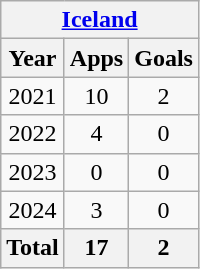<table class="wikitable" style="text-align:center">
<tr>
<th colspan=3><a href='#'>Iceland</a></th>
</tr>
<tr>
<th>Year</th>
<th>Apps</th>
<th>Goals</th>
</tr>
<tr>
<td>2021</td>
<td>10</td>
<td>2</td>
</tr>
<tr>
<td>2022</td>
<td>4</td>
<td>0</td>
</tr>
<tr>
<td>2023</td>
<td>0</td>
<td>0</td>
</tr>
<tr>
<td>2024</td>
<td>3</td>
<td>0</td>
</tr>
<tr>
<th>Total</th>
<th>17</th>
<th>2</th>
</tr>
</table>
